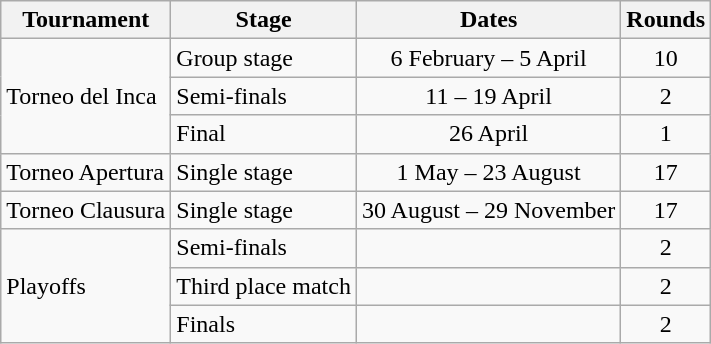<table class="wikitable">
<tr>
<th>Tournament</th>
<th>Stage</th>
<th>Dates</th>
<th>Rounds</th>
</tr>
<tr>
<td rowspan=3>Torneo del Inca</td>
<td>Group stage</td>
<td align=center>6 February – 5 April</td>
<td align=center>10</td>
</tr>
<tr>
<td>Semi-finals</td>
<td align=center>11 – 19 April</td>
<td align=center>2</td>
</tr>
<tr>
<td>Final</td>
<td align=center>26 April</td>
<td align=center>1</td>
</tr>
<tr>
<td>Torneo Apertura</td>
<td>Single stage</td>
<td align=center>1 May – 23 August</td>
<td align=center>17</td>
</tr>
<tr>
<td>Torneo Clausura</td>
<td>Single stage</td>
<td align=center>30 August – 29 November</td>
<td align=center>17</td>
</tr>
<tr>
<td rowspan=3>Playoffs</td>
<td>Semi-finals</td>
<td align=center></td>
<td align=center>2</td>
</tr>
<tr>
<td>Third place match</td>
<td align=center></td>
<td align=center>2</td>
</tr>
<tr>
<td>Finals</td>
<td align=center></td>
<td align=center>2</td>
</tr>
</table>
